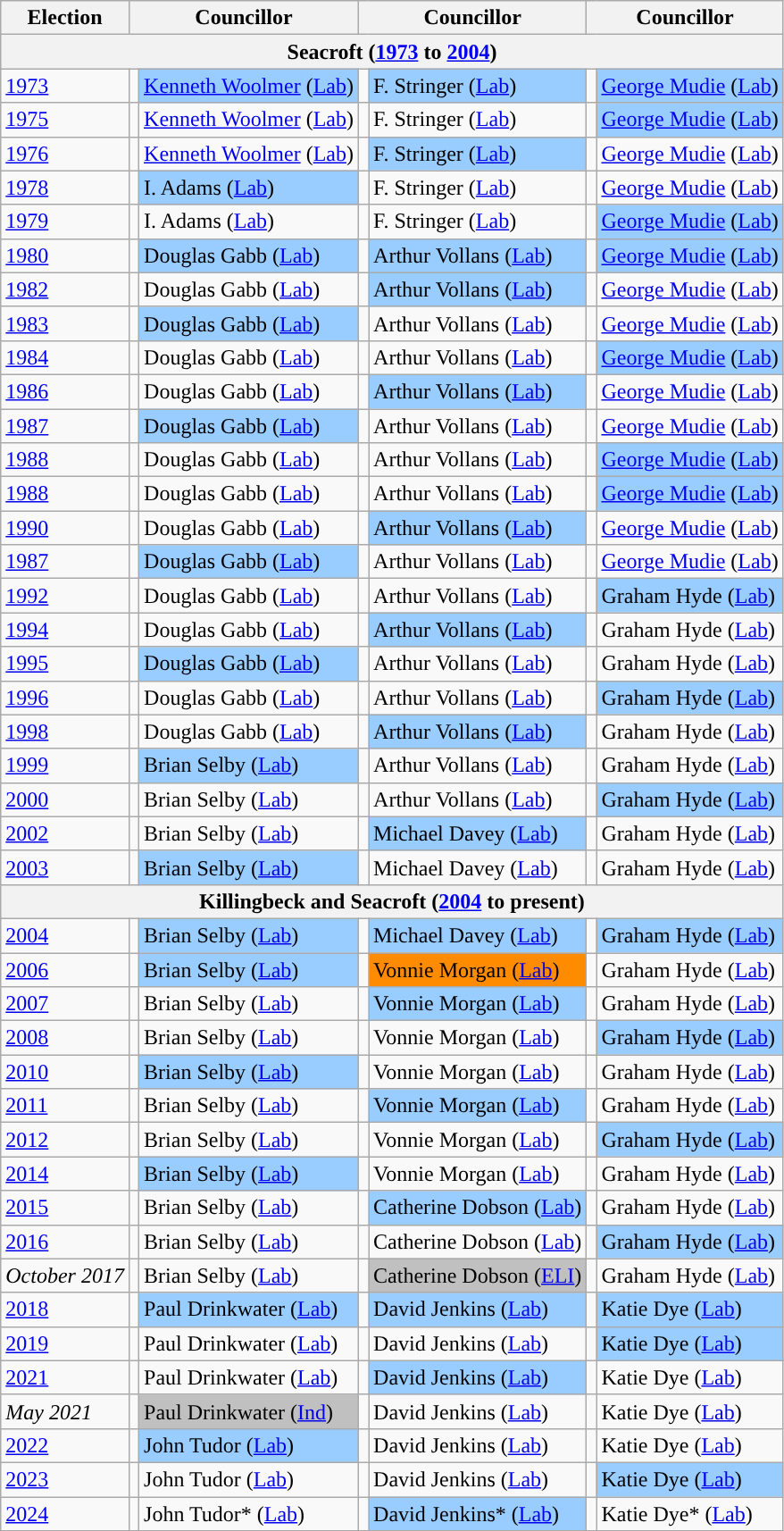<table class="wikitable">
<tr>
<th>Election</th>
<th colspan="2">Councillor</th>
<th colspan="2">Councillor</th>
<th colspan="2">Councillor</th>
</tr>
<tr>
<th colspan=7>Seacroft (<a href='#'>1973</a> to <a href='#'>2004</a>)</th>
</tr>
<tr>
<td><a href='#'>1973</a></td>
<td style="background-color: "></td>
<td bgcolor="#99CCFF"><a href='#'>Kenneth Woolmer</a> (<a href='#'>Lab</a>)</td>
<td style="background-color: "></td>
<td bgcolor="#99CCFF">F. Stringer (<a href='#'>Lab</a>)</td>
<td style="background-color: "></td>
<td bgcolor="#99CCFF"><a href='#'>George Mudie</a> (<a href='#'>Lab</a>)</td>
</tr>
<tr>
<td><a href='#'>1975</a></td>
<td style="background-color: "></td>
<td><a href='#'>Kenneth Woolmer</a> (<a href='#'>Lab</a>)</td>
<td style="background-color: "></td>
<td>F. Stringer (<a href='#'>Lab</a>)</td>
<td style="background-color: "></td>
<td bgcolor="#99CCFF"><a href='#'>George Mudie</a> (<a href='#'>Lab</a>)</td>
</tr>
<tr>
<td><a href='#'>1976</a></td>
<td style="background-color: "></td>
<td><a href='#'>Kenneth Woolmer</a> (<a href='#'>Lab</a>)</td>
<td style="background-color: "></td>
<td bgcolor="#99CCFF">F. Stringer (<a href='#'>Lab</a>)</td>
<td style="background-color: "></td>
<td><a href='#'>George Mudie</a> (<a href='#'>Lab</a>)</td>
</tr>
<tr>
<td><a href='#'>1978</a></td>
<td style="background-color: "></td>
<td bgcolor="#99CCFF">I. Adams (<a href='#'>Lab</a>)</td>
<td style="background-color: "></td>
<td>F. Stringer (<a href='#'>Lab</a>)</td>
<td style="background-color: "></td>
<td><a href='#'>George Mudie</a> (<a href='#'>Lab</a>)</td>
</tr>
<tr>
<td><a href='#'>1979</a></td>
<td style="background-color: "></td>
<td>I. Adams (<a href='#'>Lab</a>)</td>
<td style="background-color: "></td>
<td>F. Stringer (<a href='#'>Lab</a>)</td>
<td style="background-color: "></td>
<td bgcolor="#99CCFF"><a href='#'>George Mudie</a> (<a href='#'>Lab</a>)</td>
</tr>
<tr>
<td><a href='#'>1980</a></td>
<td style="background-color: "></td>
<td bgcolor="#99CCFF">Douglas Gabb  (<a href='#'>Lab</a>)</td>
<td style="background-color: "></td>
<td bgcolor="#99CCFF">Arthur Vollans (<a href='#'>Lab</a>)</td>
<td style="background-color: "></td>
<td bgcolor="#99CCFF"><a href='#'>George Mudie</a> (<a href='#'>Lab</a>)</td>
</tr>
<tr>
<td><a href='#'>1982</a></td>
<td style="background-color: "></td>
<td>Douglas Gabb  (<a href='#'>Lab</a>)</td>
<td style="background-color: "></td>
<td bgcolor="#99CCFF">Arthur Vollans (<a href='#'>Lab</a>)</td>
<td style="background-color: "></td>
<td><a href='#'>George Mudie</a> (<a href='#'>Lab</a>)</td>
</tr>
<tr>
<td><a href='#'>1983</a></td>
<td style="background-color: "></td>
<td bgcolor="#99CCFF">Douglas Gabb  (<a href='#'>Lab</a>)</td>
<td style="background-color: "></td>
<td>Arthur Vollans (<a href='#'>Lab</a>)</td>
<td style="background-color: "></td>
<td><a href='#'>George Mudie</a> (<a href='#'>Lab</a>)</td>
</tr>
<tr>
<td><a href='#'>1984</a></td>
<td style="background-color: "></td>
<td>Douglas Gabb  (<a href='#'>Lab</a>)</td>
<td style="background-color: "></td>
<td>Arthur Vollans (<a href='#'>Lab</a>)</td>
<td style="background-color: "></td>
<td bgcolor="#99CCFF"><a href='#'>George Mudie</a> (<a href='#'>Lab</a>)</td>
</tr>
<tr>
<td><a href='#'>1986</a></td>
<td style="background-color: "></td>
<td>Douglas Gabb  (<a href='#'>Lab</a>)</td>
<td style="background-color: "></td>
<td bgcolor="#99CCFF">Arthur Vollans (<a href='#'>Lab</a>)</td>
<td style="background-color: "></td>
<td><a href='#'>George Mudie</a> (<a href='#'>Lab</a>)</td>
</tr>
<tr>
<td><a href='#'>1987</a></td>
<td style="background-color: "></td>
<td bgcolor="#99CCFF">Douglas Gabb  (<a href='#'>Lab</a>)</td>
<td style="background-color: "></td>
<td>Arthur Vollans (<a href='#'>Lab</a>)</td>
<td style="background-color: "></td>
<td><a href='#'>George Mudie</a> (<a href='#'>Lab</a>)</td>
</tr>
<tr>
<td><a href='#'>1988</a></td>
<td style="background-color: "></td>
<td>Douglas Gabb  (<a href='#'>Lab</a>)</td>
<td style="background-color: "></td>
<td>Arthur Vollans (<a href='#'>Lab</a>)</td>
<td style="background-color: "></td>
<td bgcolor="#99CCFF"><a href='#'>George Mudie</a> (<a href='#'>Lab</a>)</td>
</tr>
<tr>
<td><a href='#'>1988</a></td>
<td style="background-color: "></td>
<td>Douglas Gabb  (<a href='#'>Lab</a>)</td>
<td style="background-color: "></td>
<td>Arthur Vollans (<a href='#'>Lab</a>)</td>
<td style="background-color: "></td>
<td bgcolor="#99CCFF"><a href='#'>George Mudie</a> (<a href='#'>Lab</a>)</td>
</tr>
<tr>
<td><a href='#'>1990</a></td>
<td style="background-color: "></td>
<td>Douglas Gabb  (<a href='#'>Lab</a>)</td>
<td style="background-color: "></td>
<td bgcolor="#99CCFF">Arthur Vollans (<a href='#'>Lab</a>)</td>
<td style="background-color: "></td>
<td><a href='#'>George Mudie</a> (<a href='#'>Lab</a>)</td>
</tr>
<tr>
<td><a href='#'>1987</a></td>
<td style="background-color: "></td>
<td bgcolor="#99CCFF">Douglas Gabb  (<a href='#'>Lab</a>)</td>
<td style="background-color: "></td>
<td>Arthur Vollans (<a href='#'>Lab</a>)</td>
<td style="background-color: "></td>
<td><a href='#'>George Mudie</a> (<a href='#'>Lab</a>)</td>
</tr>
<tr>
<td><a href='#'>1992</a></td>
<td style="background-color: "></td>
<td>Douglas Gabb  (<a href='#'>Lab</a>)</td>
<td style="background-color: "></td>
<td>Arthur Vollans (<a href='#'>Lab</a>)</td>
<td style="background-color: "></td>
<td bgcolor="#99CCFF">Graham Hyde (<a href='#'>Lab</a>)</td>
</tr>
<tr>
<td><a href='#'>1994</a></td>
<td style="background-color: "></td>
<td>Douglas Gabb  (<a href='#'>Lab</a>)</td>
<td style="background-color: "></td>
<td bgcolor="#99CCFF">Arthur Vollans (<a href='#'>Lab</a>)</td>
<td style="background-color: "></td>
<td>Graham Hyde (<a href='#'>Lab</a>)</td>
</tr>
<tr>
<td><a href='#'>1995</a></td>
<td style="background-color: "></td>
<td bgcolor="#99CCFF">Douglas Gabb  (<a href='#'>Lab</a>)</td>
<td style="background-color: "></td>
<td>Arthur Vollans (<a href='#'>Lab</a>)</td>
<td style="background-color: "></td>
<td>Graham Hyde (<a href='#'>Lab</a>)</td>
</tr>
<tr>
<td><a href='#'>1996</a></td>
<td style="background-color: "></td>
<td>Douglas Gabb  (<a href='#'>Lab</a>)</td>
<td style="background-color: "></td>
<td>Arthur Vollans (<a href='#'>Lab</a>)</td>
<td style="background-color: "></td>
<td bgcolor="#99CCFF">Graham Hyde (<a href='#'>Lab</a>)</td>
</tr>
<tr>
<td><a href='#'>1998</a></td>
<td style="background-color: "></td>
<td>Douglas Gabb  (<a href='#'>Lab</a>)</td>
<td style="background-color: "></td>
<td bgcolor="#99CCFF">Arthur Vollans (<a href='#'>Lab</a>)</td>
<td style="background-color: "></td>
<td>Graham Hyde (<a href='#'>Lab</a>)</td>
</tr>
<tr>
<td><a href='#'>1999</a></td>
<td style="background-color: "></td>
<td bgcolor="#99CCFF">Brian Selby (<a href='#'>Lab</a>)</td>
<td style="background-color: "></td>
<td>Arthur Vollans (<a href='#'>Lab</a>)</td>
<td style="background-color: "></td>
<td>Graham Hyde (<a href='#'>Lab</a>)</td>
</tr>
<tr>
<td><a href='#'>2000</a></td>
<td style="background-color: "></td>
<td>Brian Selby (<a href='#'>Lab</a>)</td>
<td style="background-color: "></td>
<td>Arthur Vollans (<a href='#'>Lab</a>)</td>
<td style="background-color: "></td>
<td bgcolor="#99CCFF">Graham Hyde (<a href='#'>Lab</a>)</td>
</tr>
<tr>
<td><a href='#'>2002</a></td>
<td style="background-color: "></td>
<td>Brian Selby (<a href='#'>Lab</a>)</td>
<td style="background-color: "></td>
<td bgcolor="#99CCFF">Michael Davey (<a href='#'>Lab</a>)</td>
<td style="background-color: "></td>
<td>Graham Hyde (<a href='#'>Lab</a>)</td>
</tr>
<tr>
<td><a href='#'>2003</a></td>
<td style="background-color: "></td>
<td bgcolor="#99CCFF">Brian Selby (<a href='#'>Lab</a>)</td>
<td style="background-color: "></td>
<td>Michael Davey (<a href='#'>Lab</a>)</td>
<td style="background-color: "></td>
<td>Graham Hyde (<a href='#'>Lab</a>)</td>
</tr>
<tr>
<th colspan=7>Killingbeck and Seacroft (<a href='#'>2004</a> to present)</th>
</tr>
<tr>
<td><a href='#'>2004</a></td>
<td style="background-color: "></td>
<td bgcolor="#99CCFF">Brian Selby (<a href='#'>Lab</a>)</td>
<td style="background-color: "></td>
<td bgcolor="#99CCFF">Michael Davey (<a href='#'>Lab</a>)</td>
<td style="background-color: "></td>
<td bgcolor="#99CCFF">Graham Hyde (<a href='#'>Lab</a>)</td>
</tr>
<tr>
<td><a href='#'>2006</a></td>
<td style="background-color: "></td>
<td bgcolor="#99CCFF">Brian Selby (<a href='#'>Lab</a>)</td>
<td style="background-color: "></td>
<td bgcolor="#FF8C00">Vonnie Morgan (<a href='#'>Lab</a>)</td>
<td style="background-color: "></td>
<td>Graham Hyde (<a href='#'>Lab</a>)</td>
</tr>
<tr>
<td><a href='#'>2007</a></td>
<td style="background-color: "></td>
<td>Brian Selby (<a href='#'>Lab</a>)</td>
<td style="background-color: "></td>
<td bgcolor="#99CCFF">Vonnie Morgan (<a href='#'>Lab</a>)</td>
<td style="background-color: "></td>
<td>Graham Hyde (<a href='#'>Lab</a>)</td>
</tr>
<tr>
<td><a href='#'>2008</a></td>
<td style="background-color: "></td>
<td>Brian Selby (<a href='#'>Lab</a>)</td>
<td style="background-color: "></td>
<td>Vonnie Morgan (<a href='#'>Lab</a>)</td>
<td style="background-color: "></td>
<td bgcolor="#99CCFF">Graham Hyde (<a href='#'>Lab</a>)</td>
</tr>
<tr>
<td><a href='#'>2010</a></td>
<td style="background-color: "></td>
<td bgcolor="#99CCFF">Brian Selby (<a href='#'>Lab</a>)</td>
<td style="background-color: "></td>
<td>Vonnie Morgan (<a href='#'>Lab</a>)</td>
<td style="background-color: "></td>
<td>Graham Hyde (<a href='#'>Lab</a>)</td>
</tr>
<tr>
<td><a href='#'>2011</a></td>
<td style="background-color: "></td>
<td>Brian Selby (<a href='#'>Lab</a>)</td>
<td style="background-color: "></td>
<td bgcolor="#99CCFF">Vonnie Morgan (<a href='#'>Lab</a>)</td>
<td style="background-color: "></td>
<td>Graham Hyde (<a href='#'>Lab</a>)</td>
</tr>
<tr>
<td><a href='#'>2012</a></td>
<td style="background-color: "></td>
<td>Brian Selby (<a href='#'>Lab</a>)</td>
<td style="background-color: "></td>
<td>Vonnie Morgan (<a href='#'>Lab</a>)</td>
<td style="background-color: "></td>
<td bgcolor="#99CCFF">Graham Hyde (<a href='#'>Lab</a>)</td>
</tr>
<tr>
<td><a href='#'>2014</a></td>
<td style="background-color: "></td>
<td bgcolor="#99CCFF">Brian Selby (<a href='#'>Lab</a>)</td>
<td style="background-color: "></td>
<td>Vonnie Morgan (<a href='#'>Lab</a>)</td>
<td style="background-color: "></td>
<td>Graham Hyde (<a href='#'>Lab</a>)</td>
</tr>
<tr>
<td><a href='#'>2015</a></td>
<td style="background-color: "></td>
<td>Brian Selby (<a href='#'>Lab</a>)</td>
<td style="background-color: "></td>
<td bgcolor="#99CCFF">Catherine Dobson (<a href='#'>Lab</a>)</td>
<td style="background-color: "></td>
<td>Graham Hyde (<a href='#'>Lab</a>)</td>
</tr>
<tr>
<td><a href='#'>2016</a></td>
<td style="background-color: "></td>
<td>Brian Selby (<a href='#'>Lab</a>)</td>
<td style="background-color: "></td>
<td>Catherine Dobson (<a href='#'>Lab</a>)</td>
<td style="background-color: "></td>
<td bgcolor="#99CCFF">Graham Hyde (<a href='#'>Lab</a>)</td>
</tr>
<tr>
<td><em>October 2017</em></td>
<td style="background-color: "></td>
<td>Brian Selby (<a href='#'>Lab</a>)</td>
<td style="background-color: "></td>
<td bgcolor="#C0C0C0">Catherine Dobson (<a href='#'>ELI</a>)</td>
<td style="background-color: "></td>
<td>Graham Hyde (<a href='#'>Lab</a>)</td>
</tr>
<tr>
<td><a href='#'>2018</a></td>
<td style="background-color: "></td>
<td bgcolor="#99CCFF">Paul Drinkwater (<a href='#'>Lab</a>)</td>
<td style="background-color: "></td>
<td bgcolor="#99CCFF">David Jenkins (<a href='#'>Lab</a>)</td>
<td style="background-color: "></td>
<td bgcolor="#99CCFF">Katie Dye (<a href='#'>Lab</a>)</td>
</tr>
<tr>
<td><a href='#'>2019</a></td>
<td style="background-color: "></td>
<td>Paul Drinkwater (<a href='#'>Lab</a>)</td>
<td style="background-color: "></td>
<td>David Jenkins (<a href='#'>Lab</a>)</td>
<td style="background-color: "></td>
<td bgcolor="#99CCFF">Katie Dye (<a href='#'>Lab</a>)</td>
</tr>
<tr>
<td><a href='#'>2021</a></td>
<td style="background-color: "></td>
<td>Paul Drinkwater (<a href='#'>Lab</a>)</td>
<td style="background-color: "></td>
<td bgcolor="#99CCFF">David Jenkins (<a href='#'>Lab</a>)</td>
<td style="background-color: "></td>
<td>Katie Dye (<a href='#'>Lab</a>)</td>
</tr>
<tr>
<td><em>May 2021</em></td>
<td style="background-color: "></td>
<td bgcolor="#C0C0C0">Paul Drinkwater (<a href='#'>Ind</a>)</td>
<td style="background-color: "></td>
<td>David Jenkins (<a href='#'>Lab</a>)</td>
<td style="background-color: "></td>
<td>Katie Dye (<a href='#'>Lab</a>)</td>
</tr>
<tr>
<td><a href='#'>2022</a></td>
<td style="background-color: "></td>
<td bgcolor="#99CCFF">John Tudor (<a href='#'>Lab</a>)</td>
<td style="background-color: "></td>
<td>David Jenkins (<a href='#'>Lab</a>)</td>
<td style="background-color: "></td>
<td>Katie Dye (<a href='#'>Lab</a>)</td>
</tr>
<tr>
<td><a href='#'>2023</a></td>
<td style="background-color: "></td>
<td>John Tudor (<a href='#'>Lab</a>)</td>
<td style="background-color: "></td>
<td>David Jenkins (<a href='#'>Lab</a>)</td>
<td style="background-color: "></td>
<td bgcolor="#99CCFF">Katie Dye (<a href='#'>Lab</a>)</td>
</tr>
<tr>
<td><a href='#'>2024</a></td>
<td style="background-color: "></td>
<td>John Tudor* (<a href='#'>Lab</a>)</td>
<td style="background-color: "></td>
<td bgcolor="#99CCFF">David Jenkins* (<a href='#'>Lab</a>)</td>
<td style="background-color: "></td>
<td>Katie Dye* (<a href='#'>Lab</a>)</td>
</tr>
</table>
